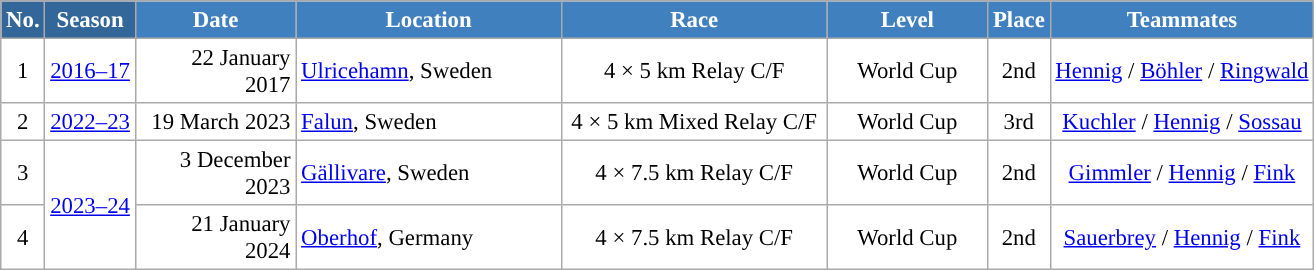<table class="wikitable sortable" style="font-size:95%; text-align:center; border:grey solid 1px; border-collapse:collapse; background:#ffffff;">
<tr style="background:#efefef;">
<th style="background-color:#369; color:white;">No.</th>
<th style="background-color:#369; color:white;">Season</th>
<th style="background-color:#4180be; color:white; width:100px;">Date</th>
<th style="background-color:#4180be; color:white; width:170px;">Location</th>
<th style="background-color:#4180be; color:white; width:170px;">Race</th>
<th style="background-color:#4180be; color:white; width:100px;">Level</th>
<th style="background-color:#4180be; color:white;">Place</th>
<th style="background-color:#4180be; color:white;">Teammates</th>
</tr>
<tr>
<td align=center>1</td>
<td align=center><a href='#'>2016–17</a></td>
<td align=right>22 January 2017</td>
<td align=left> <a href='#'>Ulricehamn</a>, Sweden</td>
<td>4 × 5 km Relay C/F</td>
<td>World Cup</td>
<td>2nd</td>
<td><a href='#'>Hennig</a> / <a href='#'>Böhler</a> / <a href='#'>Ringwald</a></td>
</tr>
<tr>
<td align=center>2</td>
<td align=center><a href='#'>2022–23</a></td>
<td align=right>19 March 2023</td>
<td align=left> <a href='#'>Falun</a>, Sweden</td>
<td>4 × 5 km Mixed Relay C/F</td>
<td>World Cup</td>
<td>3rd</td>
<td><a href='#'>Kuchler</a> / <a href='#'>Hennig</a> / <a href='#'>Sossau</a></td>
</tr>
<tr>
<td align=center>3</td>
<td rowspan=2 align=center><a href='#'>2023–24</a></td>
<td align=right>3 December 2023</td>
<td align=left> <a href='#'>Gällivare</a>, Sweden</td>
<td>4  × 7.5 km Relay C/F</td>
<td>World Cup</td>
<td>2nd</td>
<td><a href='#'>Gimmler</a> / <a href='#'>Hennig</a> / <a href='#'>Fink</a></td>
</tr>
<tr>
<td align=center>4</td>
<td align=right>21 January 2024</td>
<td align=left> <a href='#'>Oberhof</a>, Germany</td>
<td>4  × 7.5 km Relay C/F</td>
<td>World Cup</td>
<td>2nd</td>
<td><a href='#'>Sauerbrey</a> / <a href='#'>Hennig</a> / <a href='#'>Fink</a></td>
</tr>
</table>
